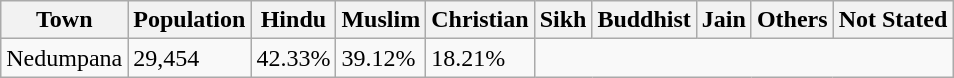<table class="wikitable">
<tr>
<th>Town</th>
<th>Population</th>
<th>Hindu</th>
<th>Muslim</th>
<th>Christian</th>
<th>Sikh</th>
<th>Buddhist</th>
<th>Jain</th>
<th>Others</th>
<th>Not Stated</th>
</tr>
<tr>
<td>Nedumpana</td>
<td>29,454</td>
<td>42.33%</td>
<td>39.12%</td>
<td>18.21%</td>
</tr>
</table>
